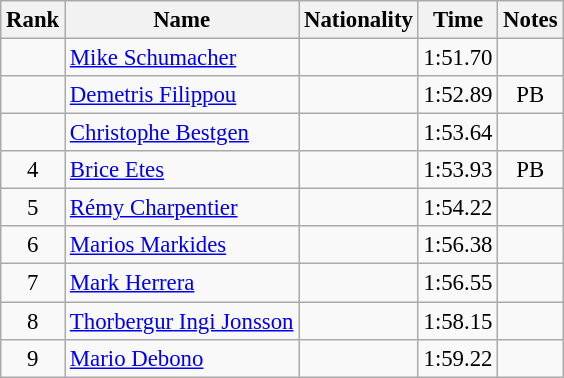<table class="wikitable sortable" style="text-align:center; font-size:95%">
<tr>
<th>Rank</th>
<th>Name</th>
<th>Nationality</th>
<th>Time</th>
<th>Notes</th>
</tr>
<tr>
<td></td>
<td align=left><a href='#'>Mike Schumacher</a></td>
<td align=left></td>
<td>1:51.70</td>
<td></td>
</tr>
<tr>
<td></td>
<td align=left><a href='#'>Demetris Filippou</a></td>
<td align=left></td>
<td>1:52.89</td>
<td>PB</td>
</tr>
<tr>
<td></td>
<td align=left><a href='#'>Christophe Bestgen</a></td>
<td align=left></td>
<td>1:53.64</td>
<td></td>
</tr>
<tr>
<td>4</td>
<td align=left><a href='#'>Brice Etes</a></td>
<td align=left></td>
<td>1:53.93</td>
<td>PB</td>
</tr>
<tr>
<td>5</td>
<td align=left><a href='#'>Rémy Charpentier</a></td>
<td align=left></td>
<td>1:54.22</td>
<td></td>
</tr>
<tr>
<td>6</td>
<td align=left><a href='#'>Marios Markides</a></td>
<td align=left></td>
<td>1:56.38</td>
<td></td>
</tr>
<tr>
<td>7</td>
<td align=left><a href='#'>Mark Herrera</a></td>
<td align=left></td>
<td>1:56.55</td>
<td></td>
</tr>
<tr>
<td>8</td>
<td align=left><a href='#'>Thorbergur Ingi Jonsson</a></td>
<td align=left></td>
<td>1:58.15</td>
<td></td>
</tr>
<tr>
<td>9</td>
<td align=left><a href='#'>Mario Debono</a></td>
<td align=left></td>
<td>1:59.22</td>
<td></td>
</tr>
</table>
